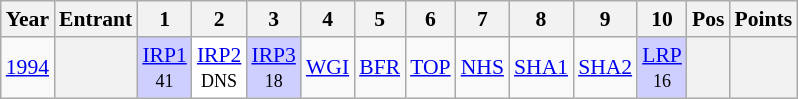<table class="wikitable" style="text-align:center; font-size:90%">
<tr>
<th>Year</th>
<th>Entrant</th>
<th>1</th>
<th>2</th>
<th>3</th>
<th>4</th>
<th>5</th>
<th>6</th>
<th>7</th>
<th>8</th>
<th>9</th>
<th>10</th>
<th>Pos</th>
<th>Points</th>
</tr>
<tr>
<td><a href='#'>1994</a></td>
<th></th>
<td style="background-color:#CFCFFF"><a href='#'>IRP1</a><br><small>41</small></td>
<td style="background-color:#FFFFFF"><a href='#'>IRP2</a><br><small>DNS</small></td>
<td style="background-color:#CFCFFF"><a href='#'>IRP3</a><br><small>18</small></td>
<td><a href='#'>WGI</a></td>
<td><a href='#'>BFR</a></td>
<td><a href='#'>TOP</a></td>
<td><a href='#'>NHS</a></td>
<td><a href='#'>SHA1</a></td>
<td><a href='#'>SHA2</a></td>
<td style="background-color:#CFCFFF"><a href='#'>LRP</a><br><small>16</small></td>
<th></th>
<th></th>
</tr>
</table>
